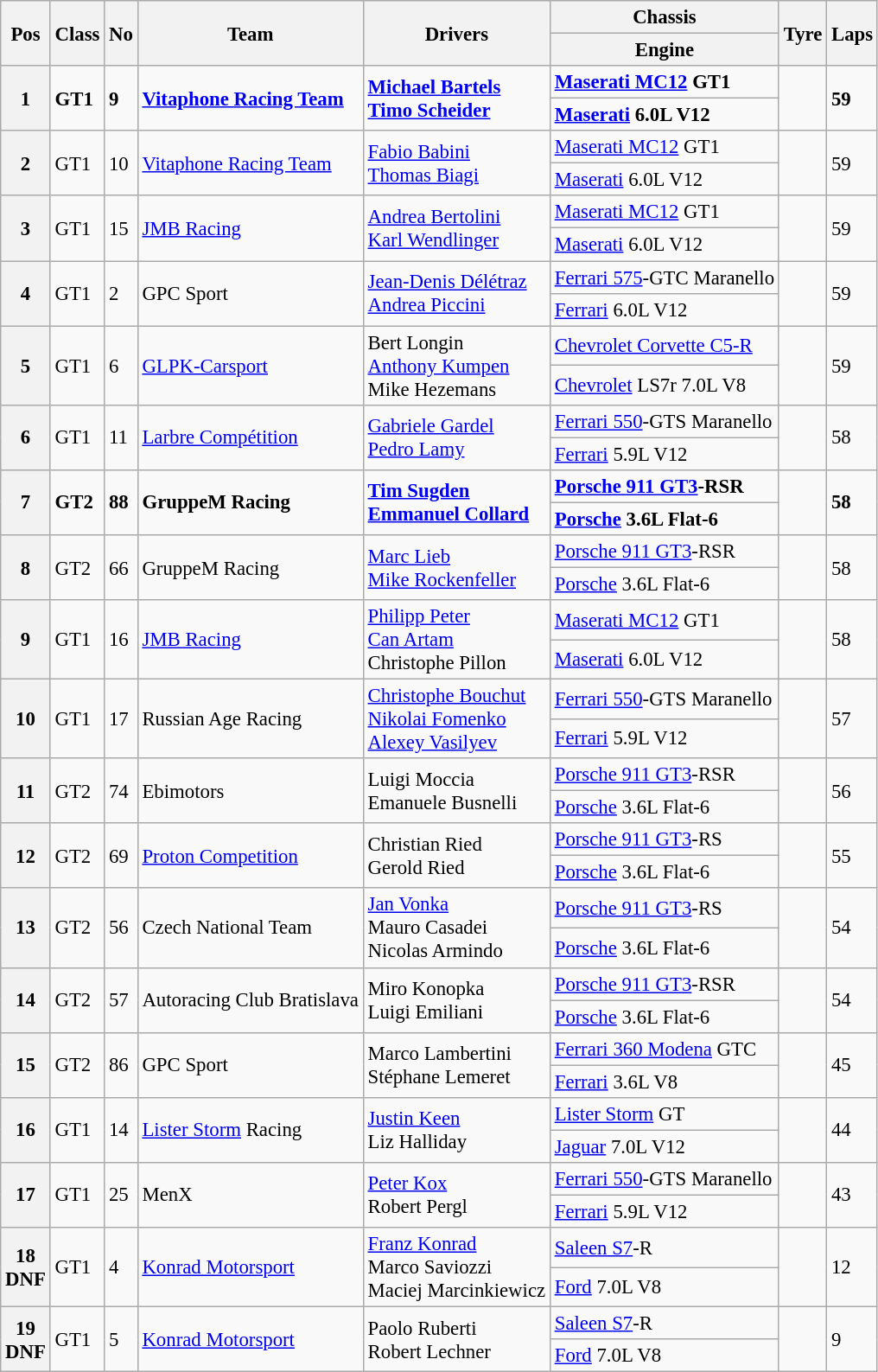<table class="wikitable" style="font-size: 95%;">
<tr>
<th rowspan=2>Pos</th>
<th rowspan=2>Class</th>
<th rowspan=2>No</th>
<th rowspan=2>Team</th>
<th rowspan=2>Drivers</th>
<th>Chassis</th>
<th rowspan=2>Tyre</th>
<th rowspan=2>Laps</th>
</tr>
<tr>
<th>Engine</th>
</tr>
<tr style="font-weight:bold">
<th rowspan=2>1</th>
<td rowspan=2>GT1</td>
<td rowspan=2>9</td>
<td rowspan=2> <a href='#'>Vitaphone Racing Team</a></td>
<td rowspan=2> <a href='#'>Michael Bartels</a><br> <a href='#'>Timo Scheider</a></td>
<td><a href='#'>Maserati MC12</a> GT1</td>
<td rowspan=2></td>
<td rowspan=2>59</td>
</tr>
<tr style="font-weight:bold">
<td><a href='#'>Maserati</a> 6.0L V12</td>
</tr>
<tr>
<th rowspan=2>2</th>
<td rowspan=2>GT1</td>
<td rowspan=2>10</td>
<td rowspan=2> <a href='#'>Vitaphone Racing Team</a></td>
<td rowspan=2> <a href='#'>Fabio Babini</a><br> <a href='#'>Thomas Biagi</a></td>
<td><a href='#'>Maserati MC12</a> GT1</td>
<td rowspan=2></td>
<td rowspan=2>59</td>
</tr>
<tr>
<td><a href='#'>Maserati</a> 6.0L V12</td>
</tr>
<tr>
<th rowspan=2>3</th>
<td rowspan=2>GT1</td>
<td rowspan=2>15</td>
<td rowspan=2> <a href='#'>JMB Racing</a></td>
<td rowspan=2> <a href='#'>Andrea Bertolini</a><br> <a href='#'>Karl Wendlinger</a></td>
<td><a href='#'>Maserati MC12</a> GT1</td>
<td rowspan=2></td>
<td rowspan=2>59</td>
</tr>
<tr>
<td><a href='#'>Maserati</a> 6.0L V12</td>
</tr>
<tr>
<th rowspan=2>4</th>
<td rowspan=2>GT1</td>
<td rowspan=2>2</td>
<td rowspan=2> GPC Sport</td>
<td rowspan=2> <a href='#'>Jean-Denis Délétraz</a><br> <a href='#'>Andrea Piccini</a></td>
<td><a href='#'>Ferrari 575</a>-GTC Maranello</td>
<td rowspan=2></td>
<td rowspan=2>59</td>
</tr>
<tr>
<td><a href='#'>Ferrari</a> 6.0L V12</td>
</tr>
<tr>
<th rowspan=2>5</th>
<td rowspan=2>GT1</td>
<td rowspan=2>6</td>
<td rowspan=2> <a href='#'>GLPK-Carsport</a></td>
<td rowspan=2> Bert Longin<br> <a href='#'>Anthony Kumpen</a><br> Mike Hezemans</td>
<td><a href='#'>Chevrolet Corvette C5-R</a></td>
<td rowspan=2></td>
<td rowspan=2>59</td>
</tr>
<tr>
<td><a href='#'>Chevrolet</a> LS7r 7.0L V8</td>
</tr>
<tr>
<th rowspan=2>6</th>
<td rowspan=2>GT1</td>
<td rowspan=2>11</td>
<td rowspan=2> <a href='#'>Larbre Compétition</a></td>
<td rowspan=2> <a href='#'>Gabriele Gardel</a><br> <a href='#'>Pedro Lamy</a></td>
<td><a href='#'>Ferrari 550</a>-GTS Maranello</td>
<td rowspan=2></td>
<td rowspan=2>58</td>
</tr>
<tr>
<td><a href='#'>Ferrari</a> 5.9L V12</td>
</tr>
<tr style="font-weight:bold">
<th rowspan=2>7</th>
<td rowspan=2>GT2</td>
<td rowspan=2>88</td>
<td rowspan=2> GruppeM Racing</td>
<td rowspan=2> <a href='#'>Tim Sugden</a><br> <a href='#'>Emmanuel Collard</a></td>
<td><a href='#'>Porsche 911 GT3</a>-RSR</td>
<td rowspan=2></td>
<td rowspan=2>58</td>
</tr>
<tr style="font-weight:bold">
<td><a href='#'>Porsche</a> 3.6L Flat-6</td>
</tr>
<tr>
<th rowspan=2>8</th>
<td rowspan=2>GT2</td>
<td rowspan=2>66</td>
<td rowspan=2> GruppeM Racing</td>
<td rowspan=2> <a href='#'>Marc Lieb</a><br> <a href='#'>Mike Rockenfeller</a></td>
<td><a href='#'>Porsche 911 GT3</a>-RSR</td>
<td rowspan=2></td>
<td rowspan=2>58</td>
</tr>
<tr>
<td><a href='#'>Porsche</a> 3.6L Flat-6</td>
</tr>
<tr>
<th rowspan=2>9</th>
<td rowspan=2>GT1</td>
<td rowspan=2>16</td>
<td rowspan=2> <a href='#'>JMB Racing</a></td>
<td rowspan=2> <a href='#'>Philipp Peter</a><br> <a href='#'>Can Artam</a><br> Christophe Pillon</td>
<td><a href='#'>Maserati MC12</a> GT1</td>
<td rowspan=2></td>
<td rowspan=2>58</td>
</tr>
<tr>
<td><a href='#'>Maserati</a> 6.0L V12</td>
</tr>
<tr>
<th rowspan=2>10</th>
<td rowspan=2>GT1</td>
<td rowspan=2>17</td>
<td rowspan=2> Russian Age Racing</td>
<td rowspan=2> <a href='#'>Christophe Bouchut</a><br> <a href='#'>Nikolai Fomenko</a><br> <a href='#'>Alexey Vasilyev</a></td>
<td><a href='#'>Ferrari 550</a>-GTS Maranello</td>
<td rowspan=2></td>
<td rowspan=2>57</td>
</tr>
<tr>
<td><a href='#'>Ferrari</a> 5.9L V12</td>
</tr>
<tr>
<th rowspan=2>11</th>
<td rowspan=2>GT2</td>
<td rowspan=2>74</td>
<td rowspan=2> Ebimotors</td>
<td rowspan=2> Luigi Moccia<br> Emanuele Busnelli</td>
<td><a href='#'>Porsche 911 GT3</a>-RSR</td>
<td rowspan=2></td>
<td rowspan=2>56</td>
</tr>
<tr>
<td><a href='#'>Porsche</a> 3.6L Flat-6</td>
</tr>
<tr>
<th rowspan=2>12</th>
<td rowspan=2>GT2</td>
<td rowspan=2>69</td>
<td rowspan=2> <a href='#'>Proton Competition</a></td>
<td rowspan=2> Christian Ried<br> Gerold Ried</td>
<td><a href='#'>Porsche 911 GT3</a>-RS</td>
<td rowspan=2></td>
<td rowspan=2>55</td>
</tr>
<tr>
<td><a href='#'>Porsche</a> 3.6L Flat-6</td>
</tr>
<tr>
<th rowspan=2>13</th>
<td rowspan=2>GT2</td>
<td rowspan=2>56</td>
<td rowspan=2> Czech National Team</td>
<td rowspan=2> <a href='#'>Jan Vonka</a><br> Mauro Casadei<br> Nicolas Armindo</td>
<td><a href='#'>Porsche 911 GT3</a>-RS</td>
<td rowspan=2></td>
<td rowspan=2>54</td>
</tr>
<tr>
<td><a href='#'>Porsche</a> 3.6L Flat-6</td>
</tr>
<tr>
<th rowspan=2>14</th>
<td rowspan=2>GT2</td>
<td rowspan=2>57</td>
<td rowspan=2> Autoracing Club Bratislava</td>
<td rowspan=2> Miro Konopka<br> Luigi Emiliani</td>
<td><a href='#'>Porsche 911 GT3</a>-RSR</td>
<td rowspan=2></td>
<td rowspan=2>54</td>
</tr>
<tr>
<td><a href='#'>Porsche</a> 3.6L Flat-6</td>
</tr>
<tr>
<th rowspan=2>15</th>
<td rowspan=2>GT2</td>
<td rowspan=2>86</td>
<td rowspan=2> GPC Sport</td>
<td rowspan=2> Marco Lambertini<br> Stéphane Lemeret</td>
<td><a href='#'>Ferrari 360 Modena</a> GTC</td>
<td rowspan=2></td>
<td rowspan=2>45</td>
</tr>
<tr>
<td><a href='#'>Ferrari</a> 3.6L V8</td>
</tr>
<tr>
<th rowspan=2>16</th>
<td rowspan=2>GT1</td>
<td rowspan=2>14</td>
<td rowspan=2> <a href='#'>Lister Storm</a> Racing</td>
<td rowspan=2> <a href='#'>Justin Keen</a><br> Liz Halliday</td>
<td><a href='#'>Lister Storm</a> GT</td>
<td rowspan=2></td>
<td rowspan=2>44</td>
</tr>
<tr>
<td><a href='#'>Jaguar</a> 7.0L V12</td>
</tr>
<tr>
<th rowspan=2>17</th>
<td rowspan=2>GT1</td>
<td rowspan=2>25</td>
<td rowspan=2> MenX</td>
<td rowspan=2> <a href='#'>Peter Kox</a><br> Robert Pergl</td>
<td><a href='#'>Ferrari 550</a>-GTS Maranello</td>
<td rowspan=2></td>
<td rowspan=2>43</td>
</tr>
<tr>
<td><a href='#'>Ferrari</a> 5.9L V12</td>
</tr>
<tr>
<th rowspan=2>18<br>DNF</th>
<td rowspan=2>GT1</td>
<td rowspan=2>4</td>
<td rowspan=2> <a href='#'>Konrad Motorsport</a></td>
<td rowspan=2> <a href='#'>Franz Konrad</a><br> Marco Saviozzi<br> Maciej Marcinkiewicz</td>
<td><a href='#'>Saleen S7</a>-R</td>
<td rowspan=2></td>
<td rowspan=2>12</td>
</tr>
<tr>
<td><a href='#'>Ford</a> 7.0L V8</td>
</tr>
<tr>
<th rowspan=2>19<br>DNF</th>
<td rowspan=2>GT1</td>
<td rowspan=2>5</td>
<td rowspan=2> <a href='#'>Konrad Motorsport</a></td>
<td rowspan=2> Paolo Ruberti<br> Robert Lechner</td>
<td><a href='#'>Saleen S7</a>-R</td>
<td rowspan=2></td>
<td rowspan=2>9</td>
</tr>
<tr>
<td><a href='#'>Ford</a> 7.0L V8</td>
</tr>
</table>
